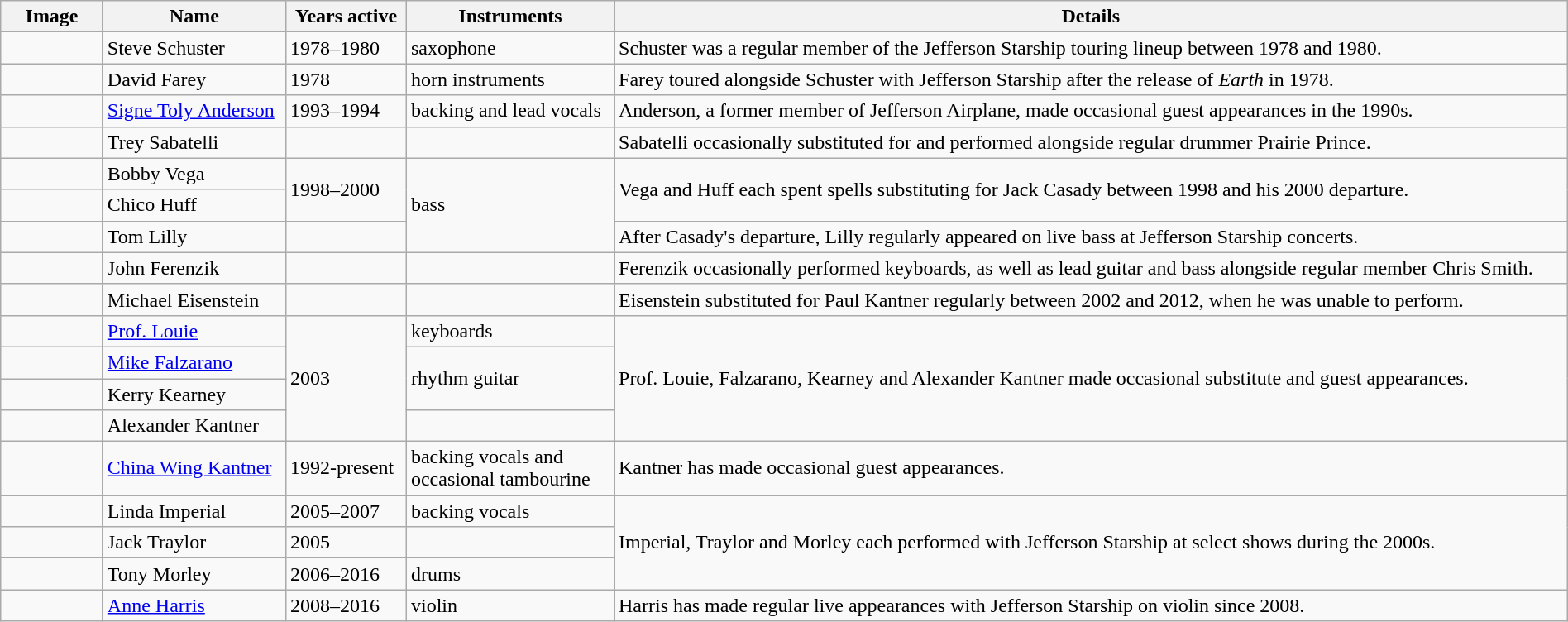<table class="wikitable" border="1" width="100%">
<tr>
<th width="75">Image</th>
<th width="140">Name</th>
<th width="90">Years active</th>
<th width="160">Instruments</th>
<th>Details</th>
</tr>
<tr>
<td></td>
<td>Steve Schuster</td>
<td>1978–1980</td>
<td>saxophone</td>
<td>Schuster was a regular member of the Jefferson Starship touring lineup between 1978 and 1980.</td>
</tr>
<tr>
<td></td>
<td>David Farey</td>
<td>1978</td>
<td>horn instruments</td>
<td>Farey toured alongside Schuster with Jefferson Starship after the release of <em>Earth</em> in 1978.</td>
</tr>
<tr>
<td></td>
<td><a href='#'>Signe Toly Anderson</a></td>
<td>1993–1994 </td>
<td>backing and lead vocals</td>
<td>Anderson, a former member of Jefferson Airplane, made occasional guest appearances in the 1990s.</td>
</tr>
<tr>
<td></td>
<td>Trey Sabatelli</td>
<td></td>
<td></td>
<td>Sabatelli occasionally substituted for and performed alongside regular drummer Prairie Prince.</td>
</tr>
<tr>
<td></td>
<td>Bobby Vega</td>
<td rowspan="2">1998–2000</td>
<td rowspan="3">bass</td>
<td rowspan="2">Vega and Huff each spent spells substituting for Jack Casady between 1998 and his 2000 departure.</td>
</tr>
<tr>
<td></td>
<td>Chico Huff</td>
</tr>
<tr>
<td></td>
<td>Tom Lilly</td>
<td></td>
<td>After Casady's departure, Lilly regularly appeared on live bass at Jefferson Starship concerts.</td>
</tr>
<tr>
<td></td>
<td>John Ferenzik</td>
<td></td>
<td></td>
<td>Ferenzik occasionally performed keyboards, as well as lead guitar and bass alongside regular member Chris Smith.</td>
</tr>
<tr>
<td></td>
<td>Michael Eisenstein</td>
<td></td>
<td></td>
<td>Eisenstein substituted for Paul Kantner regularly between 2002 and 2012, when he was unable to perform.</td>
</tr>
<tr>
<td></td>
<td><a href='#'>Prof. Louie</a></td>
<td rowspan="4">2003</td>
<td>keyboards</td>
<td rowspan="4">Prof. Louie, Falzarano, Kearney and Alexander Kantner made occasional substitute and guest appearances.</td>
</tr>
<tr>
<td></td>
<td><a href='#'>Mike Falzarano</a></td>
<td rowspan="2">rhythm guitar</td>
</tr>
<tr>
<td></td>
<td>Kerry Kearney</td>
</tr>
<tr>
<td></td>
<td>Alexander Kantner</td>
<td></td>
</tr>
<tr>
<td></td>
<td><a href='#'>China Wing Kantner</a></td>
<td>1992-present</td>
<td>backing vocals and occasional tambourine</td>
<td>Kantner has made occasional guest appearances.</td>
</tr>
<tr>
<td></td>
<td>Linda Imperial</td>
<td>2005–2007</td>
<td>backing vocals</td>
<td rowspan="3">Imperial, Traylor and Morley each performed with Jefferson Starship at select shows during the 2000s.</td>
</tr>
<tr>
<td></td>
<td>Jack Traylor</td>
<td>2005</td>
<td></td>
</tr>
<tr>
<td></td>
<td>Tony Morley</td>
<td>2006–2016</td>
<td>drums</td>
</tr>
<tr>
<td></td>
<td><a href='#'>Anne Harris</a></td>
<td>2008–2016</td>
<td>violin</td>
<td>Harris has made regular live appearances with Jefferson Starship on violin since 2008.</td>
</tr>
</table>
